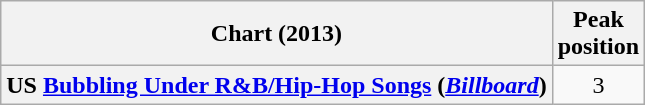<table class="wikitable sortable plainrowheaders" style="text-align:center">
<tr>
<th scope="col">Chart (2013)</th>
<th scope="col">Peak<br>position</th>
</tr>
<tr>
<th scope="row">US <a href='#'>Bubbling Under R&B/Hip-Hop Songs</a> (<em><a href='#'>Billboard</a></em>)</th>
<td>3</td>
</tr>
</table>
